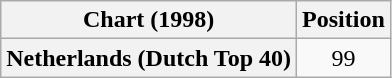<table class="wikitable plainrowheaders" style="text-align:center;">
<tr>
<th scope="col">Chart (1998)</th>
<th scope="col">Position</th>
</tr>
<tr>
<th scope="row">Netherlands (Dutch Top 40)</th>
<td>99</td>
</tr>
</table>
